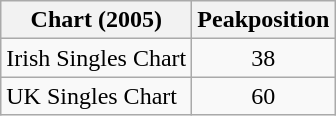<table class="wikitable sortable">
<tr>
<th>Chart (2005)</th>
<th>Peakposition</th>
</tr>
<tr>
<td>Irish Singles Chart</td>
<td align="center">38</td>
</tr>
<tr>
<td>UK Singles Chart</td>
<td align="center">60</td>
</tr>
</table>
